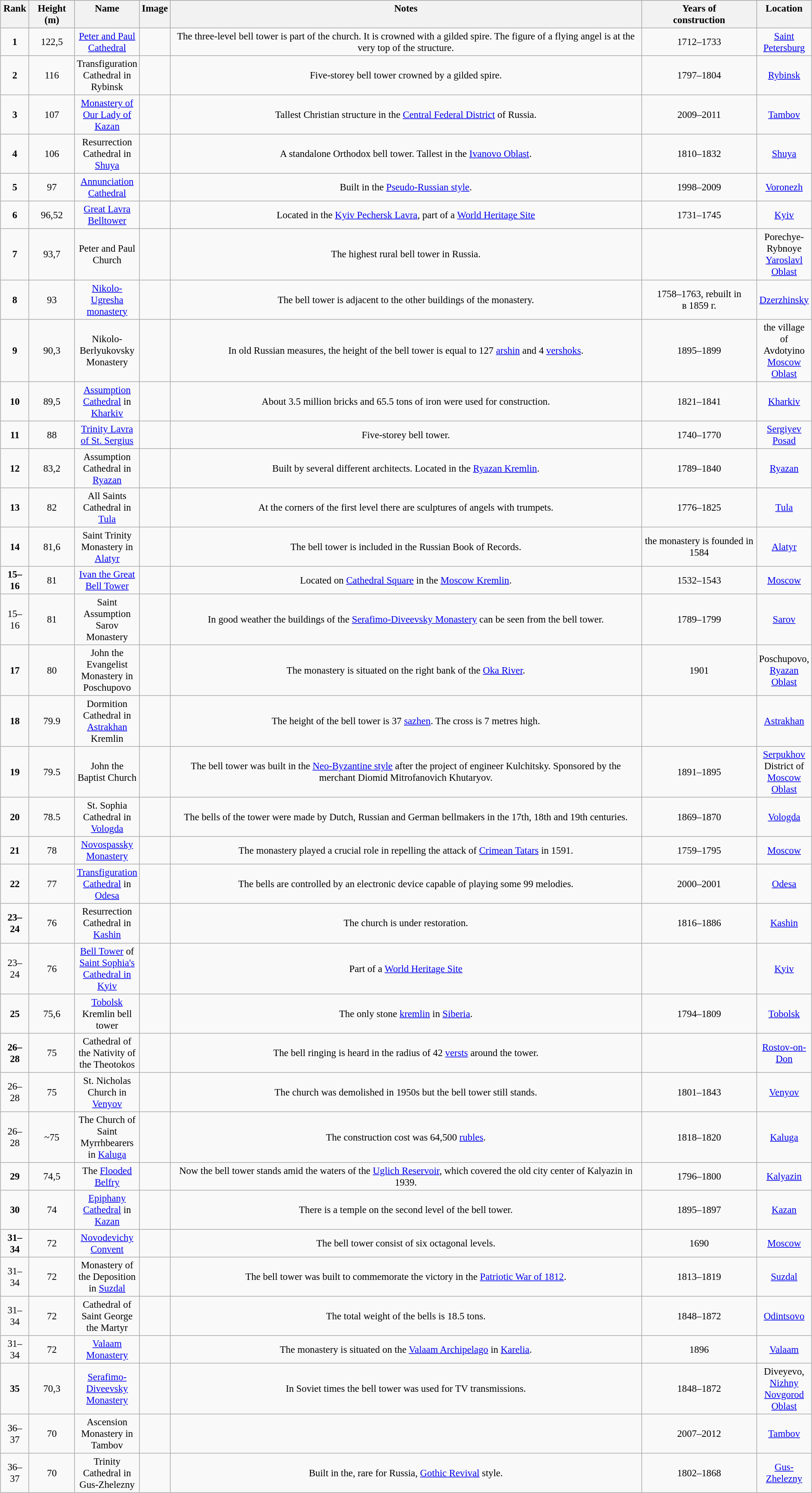<table class="wikitable sortable" style="font-size: 95%; margin:1px; border:1px solid #ccc">
<tr style="vertical-align:top; text-align:left; background:#ccc;">
<th>Rank</th>
<th>Height (m)</th>
<th width="40px">Name</th>
<th>Image</th>
<th>Notes</th>
<th>Years of<br>construction</th>
<th width="40px">Location</th>
</tr>
<tr>
<td align="center"><strong>1</strong></td>
<td align="center">122,5</td>
<td align="center"><a href='#'>Peter and Paul Cathedral</a></td>
<td align="center"></td>
<td align="center">The three-level bell tower is part of the church. It is crowned with a gilded spire. The figure of a flying angel is at the very top of the structure.</td>
<td align="center">1712–1733</td>
<td align="center"><a href='#'>Saint Petersburg</a> <br></td>
</tr>
<tr>
<td align="center"><strong>2</strong></td>
<td align="center">116</td>
<td align="center">Transfiguration Cathedral in Rybinsk</td>
<td align="center"></td>
<td align="center">Five-storey bell tower crowned by a gilded spire.</td>
<td align="center">1797–1804</td>
<td align="center"><a href='#'>Rybinsk</a> <br></td>
</tr>
<tr>
<td align="center"><strong>3</strong></td>
<td align="center">107</td>
<td align="center"><a href='#'>Monastery of Our Lady of Kazan</a></td>
<td align="center"></td>
<td align="center">Tallest Christian structure in the <a href='#'>Central Federal District</a> of Russia.</td>
<td align="center">2009–2011</td>
<td align="center"><a href='#'>Tambov</a> <br></td>
</tr>
<tr>
<td align="center"><strong>4</strong></td>
<td align="center">106</td>
<td align="center">Resurrection Cathedral in <a href='#'>Shuya</a></td>
<td align="center"></td>
<td align="center">A standalone Orthodox bell tower. Tallest in the <a href='#'>Ivanovo Oblast</a>.</td>
<td align="center">1810–1832</td>
<td align="center"><a href='#'>Shuya</a> <br></td>
</tr>
<tr>
<td align="center"><strong>5</strong></td>
<td align="center">97</td>
<td align="center"><a href='#'>Annunciation Cathedral</a></td>
<td align="center"></td>
<td align="center">Built in the <a href='#'>Pseudo-Russian style</a>.</td>
<td align="center">1998–2009</td>
<td align="center"><a href='#'>Voronezh</a> <br></td>
</tr>
<tr>
<td align="center"><strong>6</strong></td>
<td align="center">96,52</td>
<td align="center"><a href='#'>Great Lavra Belltower</a></td>
<td align="center"></td>
<td align="center">Located in the <a href='#'>Kyiv Pechersk Lavra</a>, part of a <a href='#'>World Heritage Site</a></td>
<td align="center">1731–1745</td>
<td align="center"><a href='#'>Kyiv</a> <br></td>
</tr>
<tr>
<td align="center"><strong>7</strong></td>
<td align="center">93,7</td>
<td align="center">Peter and Paul Church</td>
<td align="center"></td>
<td align="center">The highest rural bell tower in Russia.</td>
<td align="center"></td>
<td align="center">Porechye-Rybnoye <br><a href='#'>Yaroslavl Oblast</a> <br></td>
</tr>
<tr>
<td align="center"><strong>8</strong></td>
<td align="center">93</td>
<td align="center"><a href='#'>Nikolo-Ugresha monastery</a></td>
<td align="center"></td>
<td align="center">The bell tower is adjacent to the other buildings of the monastery.</td>
<td align="center">1758–1763, rebuilt in <br> в 1859 г.</td>
<td align="center"><a href='#'>Dzerzhinsky</a> <br></td>
</tr>
<tr>
<td align="center"><strong>9</strong></td>
<td align="center">90,3</td>
<td align="center">Nikolo-Berlyukovsky Monastery</td>
<td align="center"></td>
<td align="center">In old Russian measures, the height of the bell tower is equal to 127 <a href='#'>arshin</a> and 4 <a href='#'>vershoks</a>.</td>
<td align="center">1895–1899</td>
<td align="center">the village of Avdotyino <br><a href='#'>Moscow Oblast</a> <br></td>
</tr>
<tr>
<td align="center"><strong>10</strong></td>
<td align="center">89,5</td>
<td align="center"><a href='#'>Assumption Cathedral</a> in <a href='#'>Kharkiv</a></td>
<td align="center"></td>
<td align="center">About 3.5 million bricks and 65.5 tons of iron were used for construction.</td>
<td align="center">1821–1841</td>
<td align="center"><a href='#'>Kharkiv</a> <br></td>
</tr>
<tr>
<td align="center"><strong>11</strong></td>
<td align="center">88</td>
<td align="center"><a href='#'>Trinity Lavra of St. Sergius</a></td>
<td align="center"></td>
<td align="center">Five-storey bell tower.</td>
<td align="center">1740–1770</td>
<td align="center"><a href='#'>Sergiyev Posad</a> <br></td>
</tr>
<tr>
<td align="center"><strong>12</strong></td>
<td align="center">83,2</td>
<td align="center">Assumption Cathedral in <a href='#'>Ryazan</a></td>
<td align="center"></td>
<td align="center">Built by several different architects. Located in the <a href='#'>Ryazan Kremlin</a>.</td>
<td align="center">1789–1840</td>
<td align="center"><a href='#'>Ryazan</a> <br></td>
</tr>
<tr>
<td align="center"><strong>13</strong></td>
<td align="center">82</td>
<td align="center">All Saints Cathedral in <a href='#'>Tula</a></td>
<td align="center"></td>
<td align="center">At the corners of the first level there are sculptures of angels with trumpets.</td>
<td align="center">1776–1825</td>
<td align="center"><a href='#'>Tula</a> <br></td>
</tr>
<tr>
<td align="center"><strong>14</strong></td>
<td align="center">81,6</td>
<td align="center">Saint Trinity Monastery in <a href='#'>Alatyr</a></td>
<td align="center"></td>
<td align="center">The bell tower is included in the Russian Book of Records.</td>
<td align="center">the monastery is founded in 1584</td>
<td align="center"><a href='#'>Alatyr</a> <br></td>
</tr>
<tr>
<td align="center"><strong>15–16</strong></td>
<td align="center">81</td>
<td align="center"><a href='#'>Ivan the Great Bell Tower</a></td>
<td align="center"></td>
<td align="center">Located on <a href='#'>Cathedral Square</a> in the <a href='#'>Moscow Kremlin</a>.</td>
<td align="center">1532–1543</td>
<td align="center"><a href='#'>Moscow</a> <br></td>
</tr>
<tr>
<td align="center">15–16</td>
<td align="center">81</td>
<td align="center">Saint Assumption Sarov Monastery</td>
<td align="center"></td>
<td align="center">In good weather the buildings of the <a href='#'>Serafimo-Diveevsky Monastery</a> can be seen from the bell tower.</td>
<td align="center">1789–1799</td>
<td align="center"><a href='#'>Sarov</a> <br></td>
</tr>
<tr>
<td align="center"><strong>17</strong></td>
<td align="center">80</td>
<td align="center">John the Evangelist Monastery in Poschupovo</td>
<td align="center"></td>
<td align="center">The monastery is situated on the right bank of the <a href='#'>Oka River</a>.</td>
<td align="center">1901</td>
<td align="center">Poschupovo, <a href='#'>Ryazan Oblast</a><br></td>
</tr>
<tr>
<td align="center"><strong>18</strong></td>
<td align="center">79.9</td>
<td align="center">Dormition Cathedral in <a href='#'>Astrakhan</a> Kremlin</td>
<td align="center"></td>
<td align="center">The height of the bell tower is 37 <a href='#'>sazhen</a>. The cross is 7 metres high.</td>
<td align="center"></td>
<td align="center"><a href='#'>Astrakhan</a> <br></td>
</tr>
<tr>
<td align="center"><strong>19</strong></td>
<td align="center">79.5</td>
<td align="center">John the Baptist Church</td>
<td align="center"></td>
<td align="center">The bell tower was built in the <a href='#'>Neo-Byzantine style</a> after the project of engineer Kulchitsky. Sponsored by the merchant Diomid Mitrofanovich Khutaryov.</td>
<td align="center">1891–1895</td>
<td align="center"><a href='#'>Serpukhov</a> District of <a href='#'>Moscow Oblast</a><br></td>
</tr>
<tr>
<td align="center"><strong>20</strong></td>
<td align="center">78.5</td>
<td align="center">St. Sophia Cathedral in <a href='#'>Vologda</a></td>
<td align="center"></td>
<td align="center">The bells of the tower were made by Dutch, Russian and German bellmakers in the 17th, 18th and 19th centuries.</td>
<td align="center">1869–1870</td>
<td align="center"><a href='#'>Vologda</a> <br></td>
</tr>
<tr>
<td align="center"><strong>21</strong></td>
<td align="center">78</td>
<td align="center"><a href='#'>Novospassky Monastery</a></td>
<td align="center"></td>
<td align="center">The monastery played a crucial role in repelling the attack of <a href='#'>Crimean Tatars</a> in 1591.</td>
<td align="center">1759–1795</td>
<td align="center"><a href='#'>Moscow</a><br></td>
</tr>
<tr>
<td align="center"><strong>22</strong></td>
<td align="center">77</td>
<td align="center"><a href='#'>Transfiguration Cathedral</a> in <a href='#'>Odesa</a></td>
<td align="center"></td>
<td align="center">The bells are controlled by an electronic device capable of playing some 99 melodies.</td>
<td align="center">2000–2001</td>
<td align="center"><a href='#'>Odesa</a> <br></td>
</tr>
<tr>
<td align="center"><strong>23–24</strong></td>
<td align="center">76</td>
<td align="center">Resurrection Cathedral in <a href='#'>Kashin</a></td>
<td align="center"></td>
<td align="center">The church is under restoration.</td>
<td align="center">1816–1886</td>
<td align="center"><a href='#'>Kashin</a> <br></td>
</tr>
<tr>
<td align="center">23–24</td>
<td align="center">76</td>
<td align="center"><a href='#'>Bell Tower</a> of <a href='#'>Saint Sophia's Cathedral in Kyiv</a></td>
<td align="center"></td>
<td align="center">Part of a <a href='#'>World Heritage Site</a></td>
<td align="center"></td>
<td align="center"><a href='#'>Kyiv</a> <br></td>
</tr>
<tr>
<td align="center"><strong>25</strong></td>
<td align="center">75,6</td>
<td align="center"><a href='#'>Tobolsk</a> Kremlin bell tower</td>
<td align="center"></td>
<td align="center">The only stone <a href='#'>kremlin</a> in <a href='#'>Siberia</a>.</td>
<td align="center">1794–1809</td>
<td align="center"><a href='#'>Tobolsk</a> <br></td>
</tr>
<tr>
<td align="center"><strong>26–28</strong></td>
<td align="center">75</td>
<td align="center">Cathedral of the Nativity of the Theotokos</td>
<td align="center"></td>
<td align="center">The bell ringing is heard in the radius of 42 <a href='#'>versts</a> around the tower.</td>
<td align="center"></td>
<td align="center"><a href='#'>Rostov-on-Don</a> <br></td>
</tr>
<tr>
<td align="center">26–28</td>
<td align="center">75</td>
<td align="center">St. Nicholas Church in <a href='#'>Venyov</a></td>
<td align="center"></td>
<td align="center">The church was demolished in 1950s but the bell tower still stands.</td>
<td align="center">1801–1843</td>
<td align="center"><a href='#'>Venyov</a> <br></td>
</tr>
<tr>
<td align="center">26–28</td>
<td align="center">~75</td>
<td align="center">The Church of Saint Myrrhbearers in <a href='#'>Kaluga</a></td>
<td align="center"></td>
<td align="center">The construction cost was 64,500 <a href='#'>rubles</a>.</td>
<td align="center">1818–1820</td>
<td align="center"><a href='#'>Kaluga</a> <br></td>
</tr>
<tr>
<td align="center"><strong>29</strong></td>
<td align="center">74,5</td>
<td align="center">The <a href='#'>Flooded Belfry</a></td>
<td align="center"></td>
<td align="center">Now the bell tower stands amid the waters of the <a href='#'>Uglich Reservoir</a>, which covered the old city center of Kalyazin in 1939.</td>
<td align="center">1796–1800</td>
<td align="center"><a href='#'>Kalyazin</a> <br></td>
</tr>
<tr>
<td align="center"><strong>30</strong></td>
<td align="center">74</td>
<td align="center"><a href='#'>Epiphany Cathedral</a> in <a href='#'>Kazan</a></td>
<td align="center"></td>
<td align="center">There is a temple on the second level of the bell tower.</td>
<td align="center">1895–1897</td>
<td align="center"><a href='#'>Kazan</a> <br></td>
</tr>
<tr>
<td align="center"><strong>31–34</strong></td>
<td align="center">72</td>
<td align="center"><a href='#'>Novodevichy Convent</a></td>
<td align="center"></td>
<td align="center">The bell tower consist of six octagonal levels.</td>
<td align="center">1690</td>
<td align="center"><a href='#'>Moscow</a> <br></td>
</tr>
<tr>
<td align="center">31–34</td>
<td align="center">72</td>
<td align="center">Monastery of the Deposition in <a href='#'>Suzdal</a></td>
<td align="center"></td>
<td align="center">The bell tower was built to commemorate the victory in the <a href='#'>Patriotic War of 1812</a>.</td>
<td align="center">1813–1819</td>
<td align="center"><a href='#'>Suzdal</a> <br></td>
</tr>
<tr>
<td align="center">31–34</td>
<td align="center">72</td>
<td align="center">Cathedral of Saint George the Martyr</td>
<td align="center"></td>
<td align="center">The total weight of the bells is 18.5 tons.</td>
<td align="center">1848–1872</td>
<td align="center"><a href='#'>Odintsovo</a> <br></td>
</tr>
<tr>
<td align="center">31–34</td>
<td align="center">72</td>
<td align="center"><a href='#'>Valaam Monastery</a></td>
<td align="center"></td>
<td align="center">The monastery is situated on the <a href='#'>Valaam Archipelago</a> in <a href='#'>Karelia</a>.</td>
<td align="center">1896</td>
<td align="center"><a href='#'>Valaam</a> <br></td>
</tr>
<tr>
<td align="center"><strong>35</strong></td>
<td align="center">70,3</td>
<td align="center"><a href='#'>Serafimo-Diveevsky Monastery</a></td>
<td align="center"></td>
<td align="center">In Soviet times the bell tower was used for TV transmissions.</td>
<td align="center">1848–1872</td>
<td align="center">Diveyevo, <a href='#'>Nizhny Novgorod Oblast</a><br></td>
</tr>
<tr>
<td align="center">36–37</td>
<td align="center">70</td>
<td align="center">Ascension Monastery in Tambov</td>
<td align="center"></td>
<td align="center"></td>
<td align="center">2007–2012</td>
<td align="center"><a href='#'>Tambov</a> <br></td>
</tr>
<tr>
<td align="center">36–37</td>
<td align="center">70</td>
<td align="center">Trinity Cathedral in Gus-Zhelezny</td>
<td align="center"></td>
<td align="center">Built in the, rare for Russia, <a href='#'>Gothic Revival</a> style.</td>
<td align="center">1802–1868</td>
<td align="center"><a href='#'>Gus-Zhelezny</a> <br></td>
</tr>
</table>
